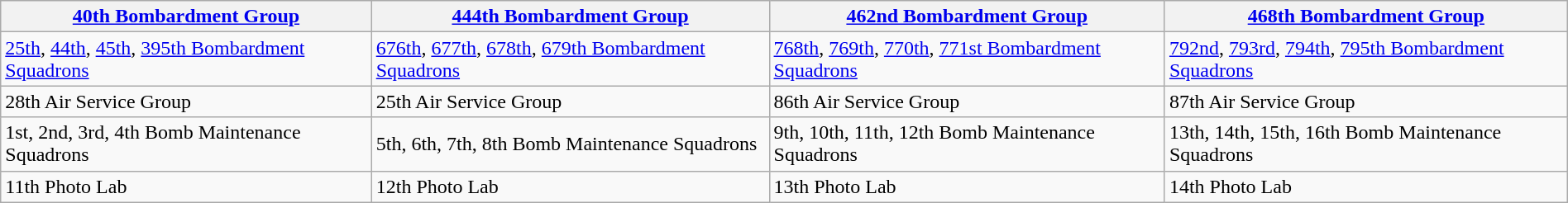<table class="wikitable" style="margin:1em auto;">
<tr>
<th><a href='#'>40th Bombardment Group</a></th>
<th><a href='#'>444th Bombardment Group</a></th>
<th><a href='#'>462nd Bombardment Group</a></th>
<th><a href='#'>468th Bombardment Group</a></th>
</tr>
<tr>
<td><a href='#'>25th</a>, <a href='#'>44th</a>, <a href='#'>45th</a>, <a href='#'>395th Bombardment Squadrons</a></td>
<td><a href='#'>676th</a>, <a href='#'>677th</a>, <a href='#'>678th</a>, <a href='#'>679th Bombardment Squadrons</a></td>
<td><a href='#'>768th</a>, <a href='#'>769th</a>, <a href='#'>770th</a>, <a href='#'>771st Bombardment Squadrons</a></td>
<td><a href='#'>792nd</a>, <a href='#'>793rd</a>, <a href='#'>794th</a>, <a href='#'>795th Bombardment Squadrons</a></td>
</tr>
<tr>
<td>28th Air Service Group</td>
<td>25th Air Service Group</td>
<td>86th Air Service Group</td>
<td>87th Air Service Group</td>
</tr>
<tr>
<td>1st, 2nd, 3rd, 4th Bomb Maintenance Squadrons</td>
<td>5th, 6th, 7th, 8th Bomb Maintenance Squadrons</td>
<td>9th, 10th, 11th, 12th Bomb Maintenance Squadrons</td>
<td>13th, 14th, 15th, 16th Bomb Maintenance Squadrons</td>
</tr>
<tr>
<td>11th Photo Lab</td>
<td>12th Photo Lab</td>
<td>13th Photo Lab</td>
<td>14th Photo Lab</td>
</tr>
</table>
